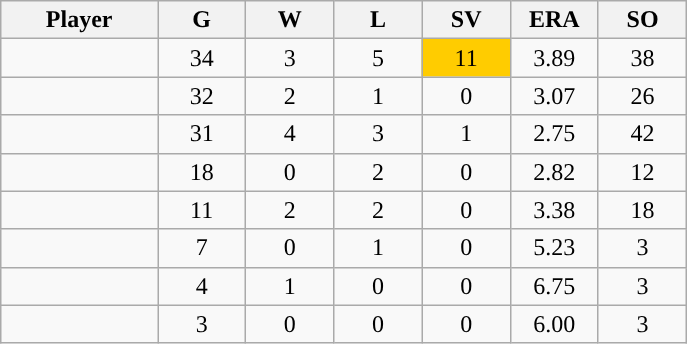<table class="wikitable sortable">
<tr>
<th bgcolor="#DDDDFF" width="16%">Player</th>
<th bgcolor="#DDDDFF" width="9%">G</th>
<th bgcolor="#DDDDFF" width="9%">W</th>
<th bgcolor="#DDDDFF" width="9%">L</th>
<th bgcolor="#DDDDFF" width="9%">SV</th>
<th bgcolor="#DDDDFF" width="9%">ERA</th>
<th bgcolor="#DDDDFF" width="9%">SO</th>
</tr>
<tr align="center">
<td></td>
<td>34</td>
<td>3</td>
<td>5</td>
<td style="background:#fc0;">11</td>
<td>3.89</td>
<td>38</td>
</tr>
<tr align="center">
<td></td>
<td>32</td>
<td>2</td>
<td>1</td>
<td>0</td>
<td>3.07</td>
<td>26</td>
</tr>
<tr align="center">
<td></td>
<td>31</td>
<td>4</td>
<td>3</td>
<td>1</td>
<td>2.75</td>
<td>42</td>
</tr>
<tr align="center">
<td></td>
<td>18</td>
<td>0</td>
<td>2</td>
<td>0</td>
<td>2.82</td>
<td>12</td>
</tr>
<tr align="center">
<td></td>
<td>11</td>
<td>2</td>
<td>2</td>
<td>0</td>
<td>3.38</td>
<td>18</td>
</tr>
<tr align="center">
<td></td>
<td>7</td>
<td>0</td>
<td>1</td>
<td>0</td>
<td>5.23</td>
<td>3</td>
</tr>
<tr align="center">
<td></td>
<td>4</td>
<td>1</td>
<td>0</td>
<td>0</td>
<td>6.75</td>
<td>3</td>
</tr>
<tr align="center">
<td></td>
<td>3</td>
<td>0</td>
<td>0</td>
<td>0</td>
<td>6.00</td>
<td>3</td>
</tr>
</table>
